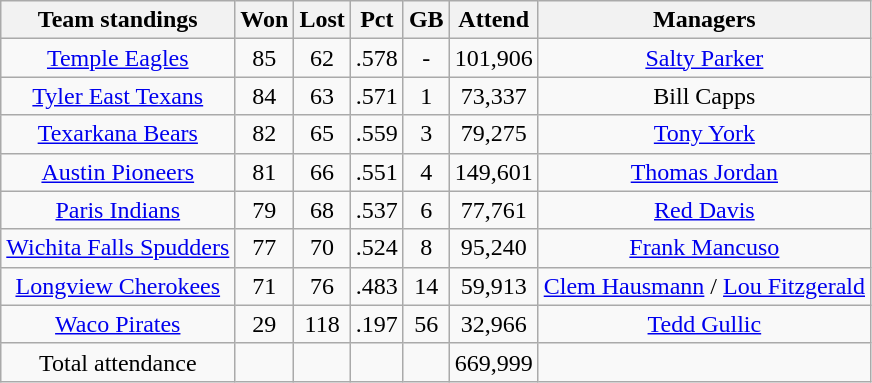<table class="wikitable" style="text-align:center">
<tr>
<th>Team standings</th>
<th>Won</th>
<th>Lost</th>
<th>Pct</th>
<th>GB</th>
<th>Attend</th>
<th>Managers</th>
</tr>
<tr>
<td><a href='#'>Temple Eagles</a></td>
<td>85</td>
<td>62</td>
<td>.578</td>
<td>-</td>
<td>101,906</td>
<td><a href='#'>Salty Parker</a></td>
</tr>
<tr>
<td><a href='#'>Tyler East Texans</a></td>
<td>84</td>
<td>63</td>
<td>.571</td>
<td>1</td>
<td>73,337</td>
<td>Bill Capps</td>
</tr>
<tr>
<td><a href='#'>Texarkana Bears</a></td>
<td>82</td>
<td>65</td>
<td>.559</td>
<td>3</td>
<td>79,275</td>
<td><a href='#'>Tony York</a></td>
</tr>
<tr>
<td><a href='#'>Austin Pioneers</a></td>
<td>81</td>
<td>66</td>
<td>.551</td>
<td>4</td>
<td>149,601</td>
<td><a href='#'>Thomas Jordan</a></td>
</tr>
<tr>
<td><a href='#'>Paris Indians</a></td>
<td>79</td>
<td>68</td>
<td>.537</td>
<td>6</td>
<td>77,761</td>
<td><a href='#'>Red Davis</a></td>
</tr>
<tr>
<td><a href='#'>Wichita Falls Spudders</a></td>
<td>77</td>
<td>70</td>
<td>.524</td>
<td>8</td>
<td>95,240</td>
<td><a href='#'>Frank Mancuso</a></td>
</tr>
<tr>
<td><a href='#'>Longview Cherokees</a></td>
<td>71</td>
<td>76</td>
<td>.483</td>
<td>14</td>
<td>59,913</td>
<td><a href='#'>Clem Hausmann</a> / <a href='#'>Lou Fitzgerald</a></td>
</tr>
<tr>
<td><a href='#'>Waco Pirates</a></td>
<td>29</td>
<td>118</td>
<td>.197</td>
<td>56</td>
<td>32,966</td>
<td><a href='#'>Tedd Gullic</a></td>
</tr>
<tr>
<td>Total attendance</td>
<td></td>
<td></td>
<td></td>
<td></td>
<td>669,999</td>
</tr>
</table>
